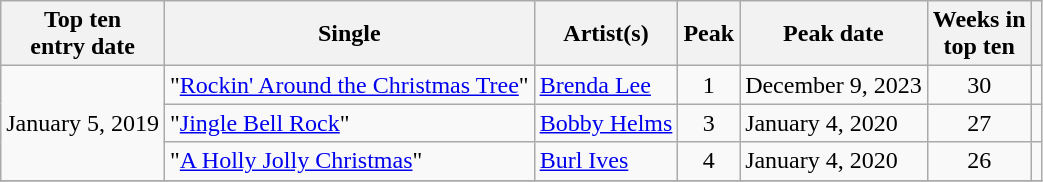<table class="wikitable sortable">
<tr>
<th>Top ten<br>entry date</th>
<th>Single</th>
<th>Artist(s)</th>
<th data-sort-type="number">Peak</th>
<th>Peak date</th>
<th data-sort-type="number">Weeks in<br>top ten</th>
<th></th>
</tr>
<tr>
<td rowspan=3>January 5, 2019</td>
<td>"<a href='#'>Rockin' Around the Christmas Tree</a>"</td>
<td><a href='#'>Brenda Lee</a></td>
<td style="text-align:center;">1</td>
<td>December 9, 2023</td>
<td style="text-align:center;">30</td>
<td style="text-align:center;"></td>
</tr>
<tr>
<td>"<a href='#'>Jingle Bell Rock</a>"</td>
<td><a href='#'>Bobby Helms</a></td>
<td style="text-align:center;">3</td>
<td>January 4, 2020</td>
<td style="text-align:center;">27</td>
<td style="text-align:center;"></td>
</tr>
<tr>
<td>"<a href='#'>A Holly Jolly Christmas</a>"</td>
<td><a href='#'>Burl Ives</a></td>
<td style="text-align:center;">4</td>
<td>January 4, 2020</td>
<td style="text-align:center;">26</td>
<td style="text-align:center;"></td>
</tr>
<tr>
</tr>
</table>
